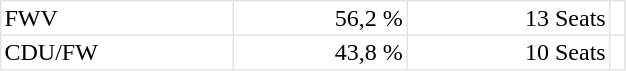<table cellpadding="2" style="width:33%; background:#E3E3E3; border-spacing:1px; white-space:nowrap;">
<tr align="right" style="background:#FFFFFF"   |>
<td align="left">FWV</td>
<td>56,2 %</td>
<td>13 Seats</td>
<td></td>
</tr>
<tr align="right" style="background:#FFFFFF"   |>
<td align="left">CDU/FW</td>
<td>43,8 %</td>
<td>10 Seats</td>
<td></td>
</tr>
</table>
